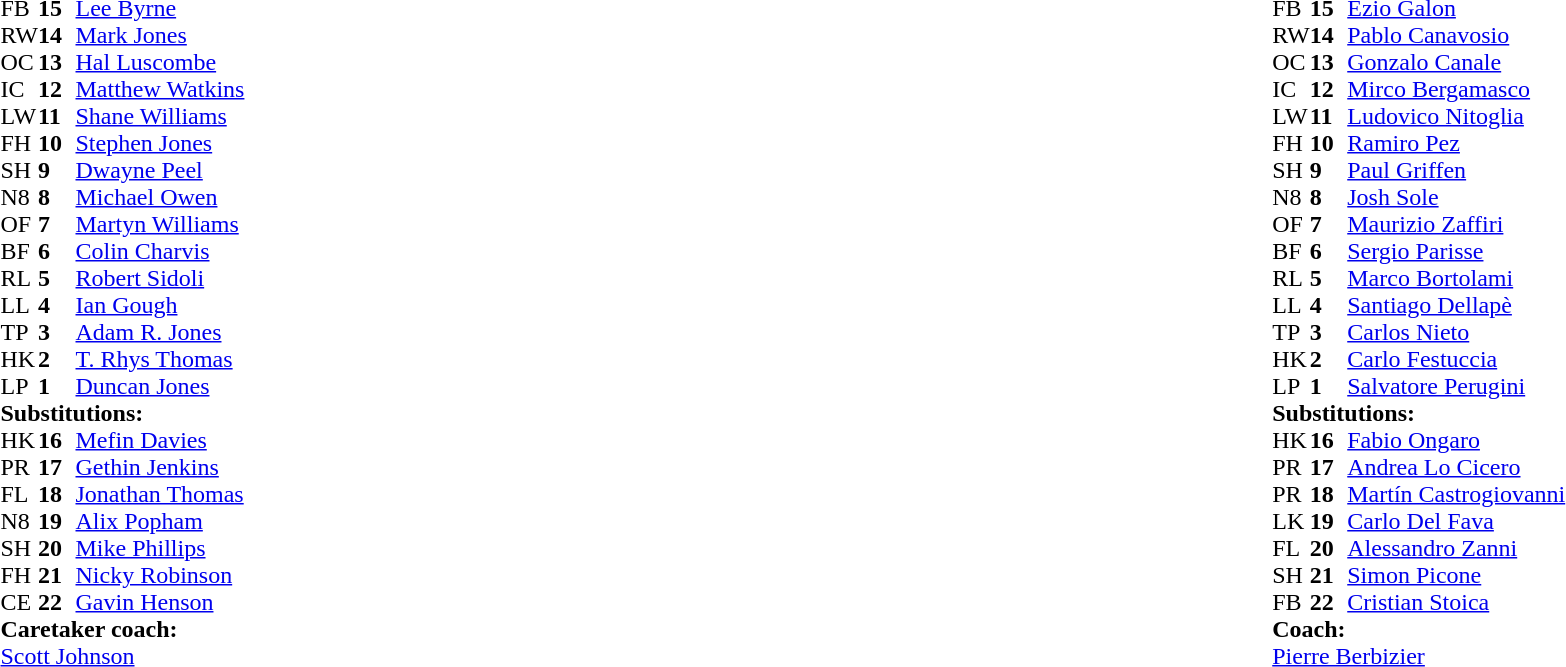<table width="100%">
<tr>
<td style="vertical-align:top" width="50%"><br><table cellspacing="0" cellpadding="0">
<tr>
<th width="25"></th>
<th width="25"></th>
</tr>
<tr>
<td>FB</td>
<td><strong>15</strong></td>
<td><a href='#'>Lee Byrne</a></td>
</tr>
<tr>
<td>RW</td>
<td><strong>14</strong></td>
<td><a href='#'>Mark Jones</a></td>
</tr>
<tr>
<td>OC</td>
<td><strong>13</strong></td>
<td><a href='#'>Hal Luscombe</a></td>
</tr>
<tr>
<td>IC</td>
<td><strong>12</strong></td>
<td><a href='#'>Matthew Watkins</a></td>
</tr>
<tr>
<td>LW</td>
<td><strong>11</strong></td>
<td><a href='#'>Shane Williams</a></td>
</tr>
<tr>
<td>FH</td>
<td><strong>10</strong></td>
<td><a href='#'>Stephen Jones</a></td>
</tr>
<tr>
<td>SH</td>
<td><strong>9</strong></td>
<td><a href='#'>Dwayne Peel</a></td>
<td></td>
<td></td>
</tr>
<tr>
<td>N8</td>
<td><strong>8</strong></td>
<td><a href='#'>Michael Owen</a></td>
</tr>
<tr>
<td>OF</td>
<td><strong>7</strong></td>
<td><a href='#'>Martyn Williams</a></td>
</tr>
<tr>
<td>BF</td>
<td><strong>6</strong></td>
<td><a href='#'>Colin Charvis</a></td>
<td></td>
<td></td>
</tr>
<tr>
<td>RL</td>
<td><strong>5</strong></td>
<td><a href='#'>Robert Sidoli</a></td>
</tr>
<tr>
<td>LL</td>
<td><strong>4</strong></td>
<td><a href='#'>Ian Gough</a></td>
</tr>
<tr>
<td>TP</td>
<td><strong>3</strong></td>
<td><a href='#'>Adam R. Jones</a></td>
</tr>
<tr>
<td>HK</td>
<td><strong>2</strong></td>
<td><a href='#'>T. Rhys Thomas</a></td>
<td></td>
<td></td>
</tr>
<tr>
<td>LP</td>
<td><strong>1</strong></td>
<td><a href='#'>Duncan Jones</a></td>
<td></td>
<td></td>
</tr>
<tr>
<td colspan="4"><strong>Substitutions:</strong></td>
</tr>
<tr>
<td>HK</td>
<td><strong>16</strong></td>
<td><a href='#'>Mefin Davies</a></td>
<td></td>
<td></td>
</tr>
<tr>
<td>PR</td>
<td><strong>17</strong></td>
<td><a href='#'>Gethin Jenkins</a></td>
<td></td>
<td></td>
</tr>
<tr>
<td>FL</td>
<td><strong>18</strong></td>
<td><a href='#'>Jonathan Thomas</a></td>
</tr>
<tr>
<td>N8</td>
<td><strong>19</strong></td>
<td><a href='#'>Alix Popham</a></td>
<td></td>
<td></td>
</tr>
<tr>
<td>SH</td>
<td><strong>20</strong></td>
<td><a href='#'>Mike Phillips</a></td>
<td></td>
<td></td>
</tr>
<tr>
<td>FH</td>
<td><strong>21</strong></td>
<td><a href='#'>Nicky Robinson</a></td>
</tr>
<tr>
<td>CE</td>
<td><strong>22</strong></td>
<td><a href='#'>Gavin Henson</a></td>
</tr>
<tr>
<td colspan="4"><strong>Caretaker coach:</strong></td>
</tr>
<tr>
<td colspan="4"><a href='#'>Scott Johnson</a></td>
</tr>
</table>
</td>
<td style="vertical-align:top"></td>
<td style="vertical-align:top" width="50%"><br><table cellspacing="0" cellpadding="0" align="center">
<tr>
<th width="25"></th>
<th width="25"></th>
</tr>
<tr>
<td>FB</td>
<td><strong>15</strong></td>
<td><a href='#'>Ezio Galon</a></td>
</tr>
<tr>
<td>RW</td>
<td><strong>14</strong></td>
<td><a href='#'>Pablo Canavosio</a></td>
<td></td>
<td></td>
</tr>
<tr>
<td>OC</td>
<td><strong>13</strong></td>
<td><a href='#'>Gonzalo Canale</a></td>
</tr>
<tr>
<td>IC</td>
<td><strong>12</strong></td>
<td><a href='#'>Mirco Bergamasco</a></td>
</tr>
<tr>
<td>LW</td>
<td><strong>11</strong></td>
<td><a href='#'>Ludovico Nitoglia</a></td>
</tr>
<tr>
<td>FH</td>
<td><strong>10</strong></td>
<td><a href='#'>Ramiro Pez</a></td>
</tr>
<tr>
<td>SH</td>
<td><strong>9</strong></td>
<td><a href='#'>Paul Griffen</a></td>
</tr>
<tr>
<td>N8</td>
<td><strong>8</strong></td>
<td><a href='#'>Josh Sole</a></td>
</tr>
<tr>
<td>OF</td>
<td><strong>7</strong></td>
<td><a href='#'>Maurizio Zaffiri</a></td>
<td></td>
<td></td>
</tr>
<tr>
<td>BF</td>
<td><strong>6</strong></td>
<td><a href='#'>Sergio Parisse</a></td>
</tr>
<tr>
<td>RL</td>
<td><strong>5</strong></td>
<td><a href='#'>Marco Bortolami</a></td>
</tr>
<tr>
<td>LL</td>
<td><strong>4</strong></td>
<td><a href='#'>Santiago Dellapè</a></td>
<td></td>
<td></td>
</tr>
<tr>
<td>TP</td>
<td><strong>3</strong></td>
<td><a href='#'>Carlos Nieto</a></td>
<td></td>
<td></td>
</tr>
<tr>
<td>HK</td>
<td><strong>2</strong></td>
<td><a href='#'>Carlo Festuccia</a></td>
<td></td>
<td></td>
</tr>
<tr>
<td>LP</td>
<td><strong>1</strong></td>
<td><a href='#'>Salvatore Perugini</a></td>
</tr>
<tr>
<td colspan="4"><strong>Substitutions:</strong></td>
</tr>
<tr>
<td>HK</td>
<td><strong>16</strong></td>
<td><a href='#'>Fabio Ongaro</a></td>
<td></td>
<td></td>
</tr>
<tr>
<td>PR</td>
<td><strong>17</strong></td>
<td><a href='#'>Andrea Lo Cicero</a></td>
<td></td>
<td></td>
</tr>
<tr>
<td>PR</td>
<td><strong>18</strong></td>
<td><a href='#'>Martín Castrogiovanni</a></td>
<td></td>
<td></td>
</tr>
<tr>
<td>LK</td>
<td><strong>19</strong></td>
<td><a href='#'>Carlo Del Fava</a></td>
<td></td>
<td></td>
</tr>
<tr>
<td>FL</td>
<td><strong>20</strong></td>
<td><a href='#'>Alessandro Zanni</a></td>
</tr>
<tr>
<td>SH</td>
<td><strong>21</strong></td>
<td><a href='#'>Simon Picone</a></td>
</tr>
<tr>
<td>FB</td>
<td><strong>22</strong></td>
<td><a href='#'>Cristian Stoica</a></td>
<td></td>
<td></td>
</tr>
<tr>
<td colspan="4"><strong>Coach:</strong></td>
</tr>
<tr>
<td colspan="4"><a href='#'>Pierre Berbizier</a></td>
</tr>
</table>
</td>
</tr>
</table>
